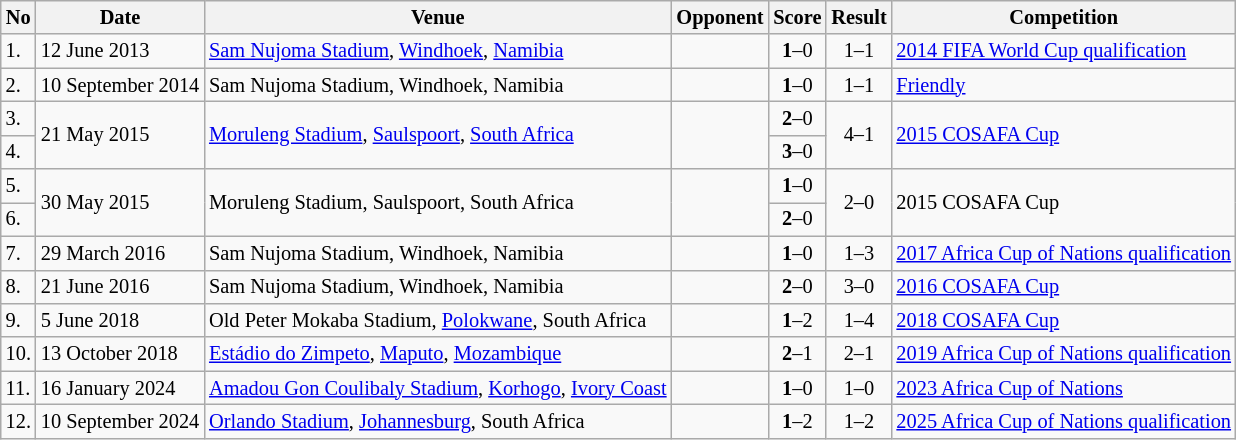<table class="wikitable" style="font-size:85%;">
<tr>
<th>No</th>
<th>Date</th>
<th>Venue</th>
<th>Opponent</th>
<th>Score</th>
<th>Result</th>
<th>Competition</th>
</tr>
<tr>
<td>1.</td>
<td>12 June 2013</td>
<td><a href='#'>Sam Nujoma Stadium</a>, <a href='#'>Windhoek</a>, <a href='#'>Namibia</a></td>
<td></td>
<td align=center><strong>1</strong>–0</td>
<td align=center>1–1</td>
<td><a href='#'>2014 FIFA World Cup qualification</a></td>
</tr>
<tr>
<td>2.</td>
<td>10 September 2014</td>
<td>Sam Nujoma Stadium, Windhoek, Namibia</td>
<td></td>
<td align=center><strong>1</strong>–0</td>
<td align=center>1–1</td>
<td><a href='#'>Friendly</a></td>
</tr>
<tr>
<td>3.</td>
<td rowspan="2">21 May 2015</td>
<td rowspan="2"><a href='#'>Moruleng Stadium</a>, <a href='#'>Saulspoort</a>, <a href='#'>South Africa</a></td>
<td rowspan="2"></td>
<td align=center><strong>2</strong>–0</td>
<td rowspan="2" style="text-align:center">4–1</td>
<td rowspan="2"><a href='#'>2015 COSAFA Cup</a></td>
</tr>
<tr>
<td>4.</td>
<td align=center><strong>3</strong>–0</td>
</tr>
<tr>
<td>5.</td>
<td rowspan="2">30 May 2015</td>
<td rowspan="2">Moruleng Stadium, Saulspoort, South Africa</td>
<td rowspan="2"></td>
<td align=center><strong>1</strong>–0</td>
<td rowspan="2" style="text-align:center">2–0</td>
<td rowspan="2">2015 COSAFA Cup</td>
</tr>
<tr>
<td>6.</td>
<td align=center><strong>2</strong>–0</td>
</tr>
<tr>
<td>7.</td>
<td>29 March 2016</td>
<td>Sam Nujoma Stadium, Windhoek, Namibia</td>
<td></td>
<td align=center><strong>1</strong>–0</td>
<td align=center>1–3</td>
<td><a href='#'>2017 Africa Cup of Nations qualification</a></td>
</tr>
<tr>
<td>8.</td>
<td>21 June 2016</td>
<td>Sam Nujoma Stadium, Windhoek, Namibia</td>
<td></td>
<td align=center><strong>2</strong>–0</td>
<td align=center>3–0</td>
<td><a href='#'>2016 COSAFA Cup</a></td>
</tr>
<tr>
<td>9.</td>
<td>5 June 2018</td>
<td>Old Peter Mokaba Stadium, <a href='#'>Polokwane</a>, South Africa</td>
<td></td>
<td align=center><strong>1</strong>–2</td>
<td align=center>1–4</td>
<td><a href='#'>2018 COSAFA Cup</a></td>
</tr>
<tr>
<td>10.</td>
<td>13 October 2018</td>
<td><a href='#'>Estádio do Zimpeto</a>, <a href='#'>Maputo</a>, <a href='#'>Mozambique</a></td>
<td></td>
<td align=center><strong>2</strong>–1</td>
<td align=center>2–1</td>
<td><a href='#'>2019 Africa Cup of Nations qualification</a></td>
</tr>
<tr>
<td>11.</td>
<td>16 January 2024</td>
<td><a href='#'>Amadou Gon Coulibaly Stadium</a>, <a href='#'>Korhogo</a>, <a href='#'>Ivory Coast</a></td>
<td></td>
<td align=center><strong>1</strong>–0</td>
<td align=center>1–0</td>
<td><a href='#'>2023 Africa Cup of Nations</a></td>
</tr>
<tr>
<td>12.</td>
<td>10 September 2024</td>
<td><a href='#'>Orlando Stadium</a>, <a href='#'>Johannesburg</a>, South Africa</td>
<td></td>
<td align=center><strong>1</strong>–2</td>
<td align=center>1–2</td>
<td><a href='#'>2025 Africa Cup of Nations qualification</a></td>
</tr>
</table>
